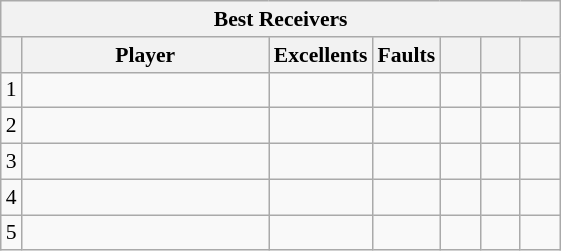<table class="wikitable sortable" style=font-size:90%>
<tr>
<th colspan=7>Best Receivers</th>
</tr>
<tr>
<th></th>
<th width=158>Player</th>
<th width=20>Excellents</th>
<th width=20>Faults</th>
<th width=20></th>
<th width=20></th>
<th width=20></th>
</tr>
<tr>
<td align=center>1</td>
<td></td>
<td align=center></td>
<td align=center></td>
<td align=center></td>
<td align=center></td>
<td align=center></td>
</tr>
<tr>
<td align=center>2</td>
<td></td>
<td align=center></td>
<td align=center></td>
<td align=center></td>
<td align=center></td>
<td align=center></td>
</tr>
<tr>
<td align=center>3</td>
<td></td>
<td align=center></td>
<td align=center></td>
<td align=center></td>
<td align=center></td>
<td align=center></td>
</tr>
<tr>
<td align=center>4</td>
<td></td>
<td align=center></td>
<td align=center></td>
<td align=center></td>
<td align=center></td>
<td align=center></td>
</tr>
<tr>
<td align=center>5</td>
<td></td>
<td align=center></td>
<td align=center></td>
<td align=center></td>
<td align=center></td>
<td align=center></td>
</tr>
</table>
